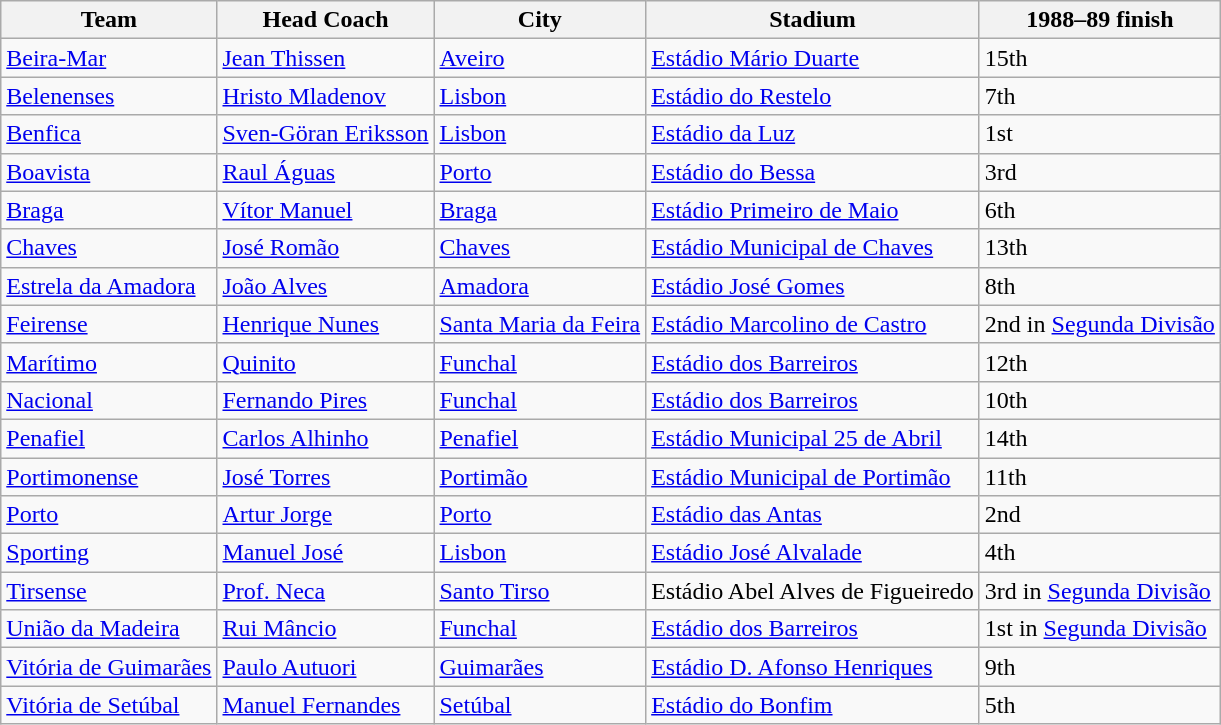<table class="wikitable sortable" style="text-align: left;">
<tr>
<th>Team</th>
<th>Head Coach</th>
<th>City</th>
<th>Stadium</th>
<th data-sort-type="number">1988–89 finish</th>
</tr>
<tr>
<td><a href='#'>Beira-Mar</a></td>
<td> <a href='#'>Jean Thissen</a></td>
<td><a href='#'>Aveiro</a></td>
<td><a href='#'>Estádio Mário Duarte</a></td>
<td>15th</td>
</tr>
<tr>
<td><a href='#'>Belenenses</a></td>
<td> <a href='#'>Hristo Mladenov</a></td>
<td><a href='#'>Lisbon</a></td>
<td><a href='#'>Estádio do Restelo</a></td>
<td>7th</td>
</tr>
<tr>
<td><a href='#'>Benfica</a></td>
<td> <a href='#'>Sven-Göran Eriksson</a></td>
<td><a href='#'>Lisbon</a></td>
<td><a href='#'>Estádio da Luz</a></td>
<td>1st</td>
</tr>
<tr>
<td><a href='#'>Boavista</a></td>
<td> <a href='#'>Raul Águas</a></td>
<td><a href='#'>Porto</a></td>
<td><a href='#'>Estádio do Bessa</a></td>
<td>3rd</td>
</tr>
<tr>
<td><a href='#'>Braga</a></td>
<td> <a href='#'>Vítor Manuel</a></td>
<td><a href='#'>Braga</a></td>
<td><a href='#'>Estádio Primeiro de Maio</a></td>
<td>6th</td>
</tr>
<tr>
<td><a href='#'>Chaves</a></td>
<td> <a href='#'>José Romão</a></td>
<td><a href='#'>Chaves</a></td>
<td><a href='#'>Estádio Municipal de Chaves</a></td>
<td>13th</td>
</tr>
<tr>
<td><a href='#'>Estrela da Amadora</a></td>
<td> <a href='#'>João Alves</a></td>
<td><a href='#'>Amadora</a></td>
<td><a href='#'>Estádio José Gomes</a></td>
<td>8th</td>
</tr>
<tr>
<td><a href='#'>Feirense</a></td>
<td> <a href='#'>Henrique Nunes</a></td>
<td><a href='#'>Santa Maria da Feira</a></td>
<td><a href='#'>Estádio Marcolino de Castro</a></td>
<td>2nd in <a href='#'>Segunda Divisão</a></td>
</tr>
<tr>
<td><a href='#'>Marítimo</a></td>
<td> <a href='#'>Quinito</a></td>
<td><a href='#'>Funchal</a></td>
<td><a href='#'>Estádio dos Barreiros</a></td>
<td>12th</td>
</tr>
<tr>
<td><a href='#'>Nacional</a></td>
<td> <a href='#'>Fernando Pires</a></td>
<td><a href='#'>Funchal</a></td>
<td><a href='#'>Estádio dos Barreiros</a></td>
<td>10th</td>
</tr>
<tr>
<td><a href='#'>Penafiel</a></td>
<td> <a href='#'>Carlos Alhinho</a></td>
<td><a href='#'>Penafiel</a></td>
<td><a href='#'>Estádio Municipal 25 de Abril</a></td>
<td>14th</td>
</tr>
<tr>
<td><a href='#'>Portimonense</a></td>
<td> <a href='#'>José Torres</a></td>
<td><a href='#'>Portimão</a></td>
<td><a href='#'>Estádio Municipal de Portimão</a></td>
<td>11th</td>
</tr>
<tr>
<td><a href='#'>Porto</a></td>
<td> <a href='#'>Artur Jorge</a></td>
<td><a href='#'>Porto</a></td>
<td><a href='#'>Estádio das Antas</a></td>
<td>2nd</td>
</tr>
<tr>
<td><a href='#'>Sporting</a></td>
<td> <a href='#'>Manuel José</a></td>
<td><a href='#'>Lisbon</a></td>
<td><a href='#'>Estádio José Alvalade</a></td>
<td>4th</td>
</tr>
<tr>
<td><a href='#'>Tirsense</a></td>
<td> <a href='#'>Prof. Neca</a></td>
<td><a href='#'>Santo Tirso</a></td>
<td>Estádio Abel Alves de Figueiredo</td>
<td>3rd in <a href='#'>Segunda Divisão</a></td>
</tr>
<tr>
<td><a href='#'>União da Madeira</a></td>
<td> <a href='#'>Rui Mâncio</a></td>
<td><a href='#'>Funchal</a></td>
<td><a href='#'>Estádio dos Barreiros</a></td>
<td>1st in <a href='#'>Segunda Divisão</a></td>
</tr>
<tr>
<td><a href='#'>Vitória de Guimarães</a></td>
<td> <a href='#'>Paulo Autuori</a></td>
<td><a href='#'>Guimarães</a></td>
<td><a href='#'>Estádio D. Afonso Henriques</a></td>
<td>9th</td>
</tr>
<tr>
<td><a href='#'>Vitória de Setúbal</a></td>
<td> <a href='#'>Manuel Fernandes</a></td>
<td><a href='#'>Setúbal</a></td>
<td><a href='#'>Estádio do Bonfim</a></td>
<td>5th</td>
</tr>
</table>
